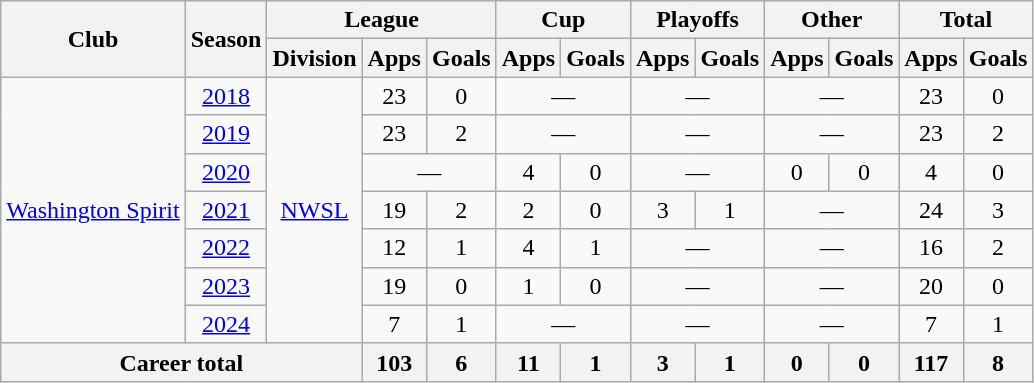<table class="wikitable" style="text-align: center;">
<tr>
<th rowspan="2">Club</th>
<th rowspan="2">Season</th>
<th colspan="3">League</th>
<th colspan="2">Cup</th>
<th colspan="2">Playoffs</th>
<th colspan="2">Other</th>
<th colspan="2">Total</th>
</tr>
<tr>
<th>Division</th>
<th>Apps</th>
<th>Goals</th>
<th>Apps</th>
<th>Goals</th>
<th>Apps</th>
<th>Goals</th>
<th>Apps</th>
<th>Goals</th>
<th>Apps</th>
<th>Goals</th>
</tr>
<tr>
<td rowspan="7"><a href='#'>Washington Spirit</a></td>
<td><a href='#'>2018</a></td>
<td rowspan="7"><a href='#'>NWSL</a></td>
<td>23</td>
<td>0</td>
<td colspan="2">—</td>
<td colspan="2">—</td>
<td colspan="2">—</td>
<td>23</td>
<td>0</td>
</tr>
<tr>
<td><a href='#'>2019</a></td>
<td>23</td>
<td>2</td>
<td colspan="2">—</td>
<td colspan="2">—</td>
<td colspan="2">—</td>
<td>23</td>
<td>2</td>
</tr>
<tr>
<td><a href='#'>2020</a></td>
<td colspan="2">—</td>
<td>4</td>
<td>0</td>
<td colspan="2">—</td>
<td>0</td>
<td>0</td>
<td>4</td>
<td>0</td>
</tr>
<tr>
<td><a href='#'>2021</a></td>
<td>19</td>
<td>2</td>
<td>2</td>
<td>0</td>
<td>3</td>
<td>1</td>
<td colspan="2">—</td>
<td>24</td>
<td>3</td>
</tr>
<tr>
<td><a href='#'>2022</a></td>
<td>12</td>
<td>1</td>
<td>4</td>
<td>1</td>
<td colspan="2">—</td>
<td colspan="2">—</td>
<td>16</td>
<td>2</td>
</tr>
<tr>
<td><a href='#'>2023</a></td>
<td>19</td>
<td>0</td>
<td>1</td>
<td>0</td>
<td colspan="2">—</td>
<td colspan="2">—</td>
<td>20</td>
<td>0</td>
</tr>
<tr>
<td><a href='#'>2024</a></td>
<td>7</td>
<td>1</td>
<td colspan="2">—</td>
<td colspan="2">—</td>
<td colspan="2">—</td>
<td>7</td>
<td>1</td>
</tr>
<tr>
<th colspan="3">Career total</th>
<th>103</th>
<th>6</th>
<th>11</th>
<th>1</th>
<th>3</th>
<th>1</th>
<th>0</th>
<th>0</th>
<th>117</th>
<th>8</th>
</tr>
</table>
